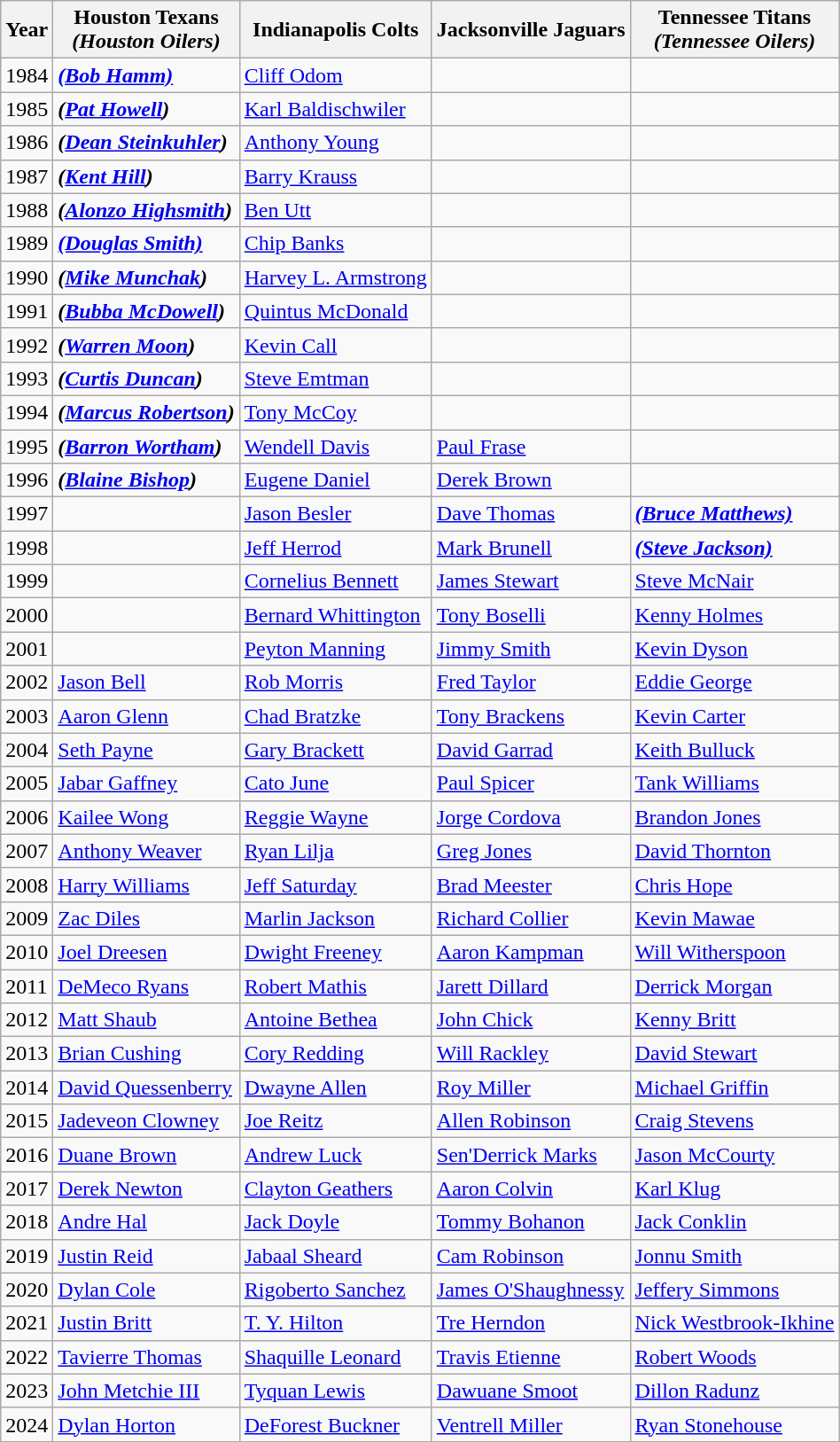<table class="wikitable">
<tr>
<th>Year</th>
<th>Houston Texans<br><strong><em>(Houston Oilers)</em></strong></th>
<th>Indianapolis Colts</th>
<th>Jacksonville Jaguars</th>
<th>Tennessee Titans<br><em>(Tennessee Oilers)</em></th>
</tr>
<tr>
<td>1984</td>
<td><strong><em><a href='#'>(Bob Hamm)</a></em></strong></td>
<td><a href='#'>Cliff Odom</a></td>
<td></td>
<td></td>
</tr>
<tr>
<td>1985</td>
<td><strong><em>(<a href='#'>Pat Howell</a>)</em></strong></td>
<td><a href='#'>Karl Baldischwiler</a></td>
<td></td>
<td></td>
</tr>
<tr>
<td>1986</td>
<td><strong><em>(<a href='#'>Dean Steinkuhler</a>)</em></strong></td>
<td><a href='#'>Anthony Young</a></td>
<td></td>
<td></td>
</tr>
<tr>
<td>1987</td>
<td><strong><em>(<a href='#'>Kent Hill</a>)</em></strong></td>
<td><a href='#'>Barry Krauss</a></td>
<td></td>
<td></td>
</tr>
<tr>
<td>1988</td>
<td><strong><em>(<a href='#'>Alonzo Highsmith</a>)</em></strong></td>
<td><a href='#'>Ben Utt</a></td>
<td></td>
<td></td>
</tr>
<tr>
<td>1989</td>
<td><strong><em><a href='#'>(Douglas Smith)</a></em></strong></td>
<td><a href='#'>Chip Banks</a></td>
<td></td>
<td></td>
</tr>
<tr>
<td>1990</td>
<td><strong><em>(<a href='#'>Mike Munchak</a>)</em></strong></td>
<td><a href='#'>Harvey L. Armstrong</a></td>
<td></td>
<td></td>
</tr>
<tr>
<td>1991</td>
<td><strong><em>(<a href='#'>Bubba McDowell</a>)</em></strong></td>
<td><a href='#'>Quintus McDonald</a></td>
<td></td>
<td></td>
</tr>
<tr>
<td>1992</td>
<td><strong><em>(<a href='#'>Warren Moon</a>)</em></strong></td>
<td><a href='#'>Kevin Call</a></td>
<td></td>
<td></td>
</tr>
<tr>
<td>1993</td>
<td><strong><em>(<a href='#'>Curtis Duncan</a>)</em></strong></td>
<td><a href='#'>Steve Emtman</a></td>
<td></td>
<td></td>
</tr>
<tr>
<td>1994</td>
<td><strong><em>(<a href='#'>Marcus Robertson</a>)</em></strong></td>
<td><a href='#'>Tony McCoy</a></td>
<td></td>
<td></td>
</tr>
<tr>
<td>1995</td>
<td><strong><em>(<a href='#'>Barron Wortham</a>)</em></strong></td>
<td><a href='#'>Wendell Davis</a></td>
<td><a href='#'>Paul Frase</a></td>
<td></td>
</tr>
<tr>
<td>1996</td>
<td><strong><em>(<a href='#'>Blaine Bishop</a>)</em></strong></td>
<td><a href='#'>Eugene Daniel</a></td>
<td><a href='#'>Derek Brown</a></td>
<td></td>
</tr>
<tr>
<td>1997</td>
<td></td>
<td><a href='#'>Jason Besler</a></td>
<td><a href='#'>Dave Thomas</a></td>
<td><strong><em><a href='#'>(Bruce Matthews)</a></em></strong></td>
</tr>
<tr>
<td>1998</td>
<td></td>
<td><a href='#'>Jeff Herrod</a></td>
<td><a href='#'>Mark Brunell</a></td>
<td><strong><em><a href='#'>(Steve Jackson)</a></em></strong></td>
</tr>
<tr>
<td>1999</td>
<td></td>
<td><a href='#'>Cornelius Bennett</a></td>
<td><a href='#'>James Stewart</a></td>
<td><a href='#'>Steve McNair</a></td>
</tr>
<tr>
<td>2000</td>
<td></td>
<td><a href='#'>Bernard Whittington</a></td>
<td><a href='#'>Tony Boselli</a></td>
<td><a href='#'>Kenny Holmes</a></td>
</tr>
<tr>
<td>2001</td>
<td></td>
<td><a href='#'>Peyton Manning</a></td>
<td><a href='#'>Jimmy Smith</a></td>
<td><a href='#'>Kevin Dyson</a></td>
</tr>
<tr>
<td>2002</td>
<td><a href='#'>Jason Bell</a></td>
<td><a href='#'>Rob Morris</a></td>
<td><a href='#'>Fred Taylor</a></td>
<td><a href='#'>Eddie George</a></td>
</tr>
<tr>
<td>2003</td>
<td><a href='#'>Aaron Glenn</a></td>
<td><a href='#'>Chad Bratzke</a></td>
<td><a href='#'>Tony Brackens</a></td>
<td><a href='#'>Kevin Carter</a></td>
</tr>
<tr>
<td>2004</td>
<td><a href='#'>Seth Payne</a></td>
<td><a href='#'>Gary Brackett</a></td>
<td><a href='#'>David Garrad</a></td>
<td><a href='#'>Keith Bulluck</a></td>
</tr>
<tr>
<td>2005</td>
<td><a href='#'>Jabar Gaffney</a></td>
<td><a href='#'>Cato June</a></td>
<td><a href='#'>Paul Spicer</a></td>
<td><a href='#'>Tank Williams</a></td>
</tr>
<tr>
<td>2006</td>
<td><a href='#'>Kailee Wong</a></td>
<td><a href='#'>Reggie Wayne</a></td>
<td><a href='#'>Jorge Cordova</a></td>
<td><a href='#'>Brandon Jones</a></td>
</tr>
<tr>
<td>2007</td>
<td><a href='#'>Anthony Weaver</a></td>
<td><a href='#'>Ryan Lilja</a></td>
<td><a href='#'>Greg Jones</a></td>
<td><a href='#'>David Thornton</a></td>
</tr>
<tr>
<td>2008</td>
<td><a href='#'>Harry Williams</a></td>
<td><a href='#'>Jeff Saturday</a></td>
<td><a href='#'>Brad Meester</a></td>
<td><a href='#'>Chris Hope</a></td>
</tr>
<tr>
<td>2009</td>
<td><a href='#'>Zac Diles</a></td>
<td><a href='#'>Marlin Jackson</a></td>
<td><a href='#'>Richard Collier</a></td>
<td><a href='#'>Kevin Mawae</a></td>
</tr>
<tr>
<td>2010</td>
<td><a href='#'>Joel Dreesen</a></td>
<td><a href='#'>Dwight Freeney</a></td>
<td><a href='#'>Aaron Kampman</a></td>
<td><a href='#'>Will Witherspoon</a></td>
</tr>
<tr>
<td>2011</td>
<td><a href='#'>DeMeco Ryans</a></td>
<td><a href='#'>Robert Mathis</a></td>
<td><a href='#'>Jarett Dillard</a></td>
<td><a href='#'>Derrick Morgan</a></td>
</tr>
<tr>
<td>2012</td>
<td><a href='#'>Matt Shaub</a></td>
<td><a href='#'>Antoine Bethea</a></td>
<td><a href='#'>John Chick</a></td>
<td><a href='#'>Kenny Britt</a></td>
</tr>
<tr>
<td>2013</td>
<td><a href='#'>Brian Cushing</a></td>
<td><a href='#'>Cory Redding</a></td>
<td><a href='#'>Will Rackley</a></td>
<td><a href='#'>David Stewart</a></td>
</tr>
<tr>
<td>2014</td>
<td><a href='#'>David Quessenberry</a></td>
<td><a href='#'>Dwayne Allen</a></td>
<td><a href='#'>Roy Miller</a></td>
<td><a href='#'>Michael Griffin</a></td>
</tr>
<tr>
<td>2015</td>
<td><a href='#'>Jadeveon Clowney</a></td>
<td><a href='#'>Joe Reitz</a></td>
<td><a href='#'>Allen Robinson</a></td>
<td><a href='#'>Craig Stevens</a></td>
</tr>
<tr>
<td>2016</td>
<td><a href='#'>Duane Brown</a></td>
<td><a href='#'>Andrew Luck</a></td>
<td><a href='#'>Sen'Derrick Marks</a></td>
<td><a href='#'>Jason McCourty</a></td>
</tr>
<tr>
<td>2017</td>
<td><a href='#'>Derek Newton</a></td>
<td><a href='#'>Clayton Geathers</a></td>
<td><a href='#'>Aaron Colvin</a></td>
<td><a href='#'>Karl Klug</a></td>
</tr>
<tr>
<td>2018</td>
<td><a href='#'>Andre Hal</a></td>
<td><a href='#'>Jack Doyle</a></td>
<td><a href='#'>Tommy Bohanon</a></td>
<td><a href='#'>Jack Conklin</a></td>
</tr>
<tr>
<td>2019</td>
<td><a href='#'>Justin Reid</a></td>
<td><a href='#'>Jabaal Sheard</a></td>
<td><a href='#'>Cam Robinson</a></td>
<td><a href='#'>Jonnu Smith</a></td>
</tr>
<tr>
<td>2020</td>
<td><a href='#'>Dylan Cole</a></td>
<td><a href='#'>Rigoberto Sanchez</a></td>
<td><a href='#'>James O'Shaughnessy</a></td>
<td><a href='#'>Jeffery Simmons</a></td>
</tr>
<tr>
<td>2021</td>
<td><a href='#'>Justin Britt</a></td>
<td><a href='#'>T. Y. Hilton</a></td>
<td><a href='#'>Tre Herndon</a></td>
<td><a href='#'>Nick Westbrook-Ikhine</a></td>
</tr>
<tr>
<td>2022</td>
<td><a href='#'>Tavierre Thomas</a></td>
<td><a href='#'>Shaquille Leonard</a></td>
<td><a href='#'>Travis Etienne</a></td>
<td><a href='#'>Robert Woods</a></td>
</tr>
<tr>
<td>2023</td>
<td><a href='#'>John Metchie III</a></td>
<td><a href='#'>Tyquan Lewis</a></td>
<td><a href='#'>Dawuane Smoot</a></td>
<td><a href='#'>Dillon Radunz</a></td>
</tr>
<tr>
<td>2024</td>
<td><a href='#'>Dylan Horton</a></td>
<td><a href='#'>DeForest Buckner</a></td>
<td><a href='#'>Ventrell Miller</a></td>
<td><a href='#'>Ryan Stonehouse</a></td>
</tr>
</table>
